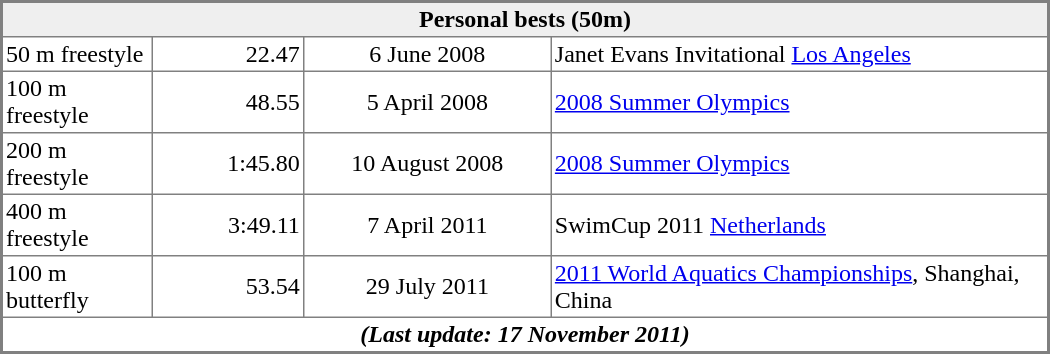<table style="border-style:solid;border-width:1px;border-color:#808080;background-color:#808080;width=700px;" cellspacing="1" cellpadding="2" width="700px">
<tr bgcolor="#efefef">
<th colspan=4>Personal bests (50m)</th>
</tr>
<tr bgcolor="#FFFFFF" align="left">
<td>50 m freestyle</td>
<td align="right" style="width:6em;">22.47</td>
<td align="center" style="width:10em;">6 June 2008</td>
<td align="left">Janet Evans Invitational <a href='#'>Los Angeles</a></td>
</tr>
<tr bgcolor="#FFFFFF" align="left">
<td>100 m freestyle</td>
<td align="right" style="width:6em;">48.55</td>
<td align="center" style="width:10em;">5 April 2008</td>
<td align="left"><a href='#'>2008 Summer Olympics</a></td>
</tr>
<tr bgcolor="#FFFFFF" align="left">
<td>200 m freestyle</td>
<td align="right">1:45.80</td>
<td align="center">10 August 2008</td>
<td align="left"><a href='#'>2008 Summer Olympics</a></td>
</tr>
<tr bgcolor="#FFFFFF" align="left">
<td>400 m freestyle</td>
<td align="right">3:49.11</td>
<td align="center">7 April 2011</td>
<td align="left">SwimCup 2011 <a href='#'>Netherlands</a></td>
</tr>
<tr bgcolor="#FFFFFF" align="left">
<td>100 m butterfly</td>
<td align="right">53.54</td>
<td align="center">29 July 2011</td>
<td align="left"><a href='#'>2011 World Aquatics Championships</a>, Shanghai, China</td>
</tr>
<tr bgcolor="#FFFFFF" align="center">
<th colspan=4><em>(Last update: 17 November 2011)</em></th>
</tr>
</table>
